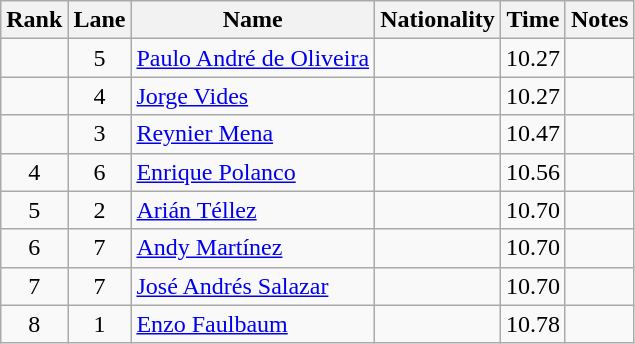<table class="wikitable sortable" style="text-align:center">
<tr>
<th>Rank</th>
<th>Lane</th>
<th>Name</th>
<th>Nationality</th>
<th>Time</th>
<th>Notes</th>
</tr>
<tr>
<td></td>
<td>5</td>
<td align=left><a href='#'>Paulo André de Oliveira</a></td>
<td align=left></td>
<td>10.27</td>
<td></td>
</tr>
<tr>
<td></td>
<td>4</td>
<td align=left><a href='#'>Jorge Vides</a></td>
<td align=left></td>
<td>10.27</td>
<td></td>
</tr>
<tr>
<td></td>
<td>3</td>
<td align=left><a href='#'>Reynier Mena</a></td>
<td align=left></td>
<td>10.47</td>
<td></td>
</tr>
<tr>
<td>4</td>
<td>6</td>
<td align=left><a href='#'>Enrique Polanco</a></td>
<td align=left></td>
<td>10.56</td>
<td></td>
</tr>
<tr>
<td>5</td>
<td>2</td>
<td align=left><a href='#'>Arián Téllez</a></td>
<td align=left></td>
<td>10.70</td>
<td></td>
</tr>
<tr>
<td>6</td>
<td>7</td>
<td align=left><a href='#'>Andy Martínez</a></td>
<td align=left></td>
<td>10.70</td>
<td></td>
</tr>
<tr>
<td>7</td>
<td>7</td>
<td align=left><a href='#'>José Andrés Salazar</a></td>
<td align=left></td>
<td>10.70</td>
<td></td>
</tr>
<tr>
<td>8</td>
<td>1</td>
<td align=left><a href='#'>Enzo Faulbaum</a></td>
<td align=left></td>
<td>10.78</td>
<td></td>
</tr>
</table>
